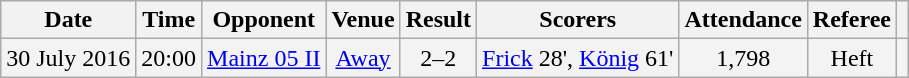<table class="wikitable sortable" style="text-align:center">
<tr>
<th>Date</th>
<th>Time</th>
<th>Opponent</th>
<th>Venue</th>
<th>Result</th>
<th class="unsortable">Scorers</th>
<th>Attendance</th>
<th>Referee</th>
<th class="unsortable"></th>
</tr>
<tr style="background-color: #f3f3f3;">
<td>30 July 2016</td>
<td>20:00</td>
<td><a href='#'>Mainz 05 II</a></td>
<td><a href='#'>Away</a></td>
<td>2–2</td>
<td><a href='#'>Frick</a> 28', <a href='#'>König</a> 61'</td>
<td>1,798</td>
<td>Heft</td>
<td></td>
</tr>
</table>
